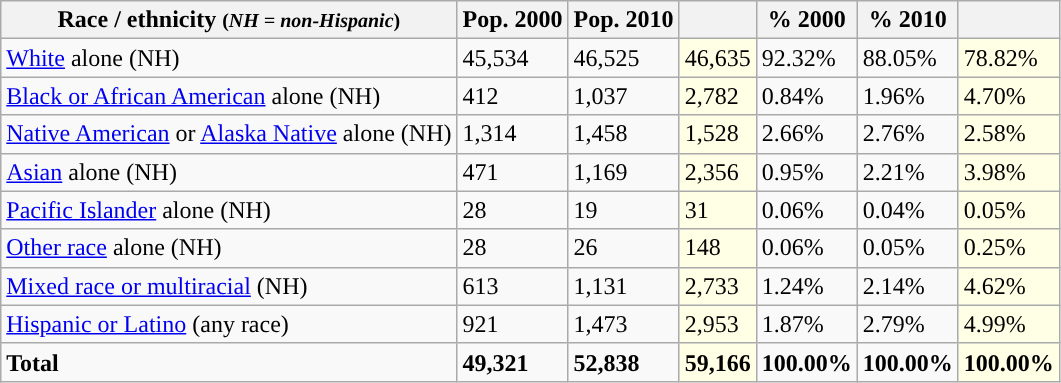<table class="wikitable">
<tr>
<th>Race / ethnicity <small>(<em>NH = non-Hispanic</em>)</small></th>
<th>Pop. 2000</th>
<th>Pop. 2010</th>
<th></th>
<th>% 2000</th>
<th>% 2010</th>
<th></th>
</tr>
<tr>
<td><a href='#'>White</a> alone (NH)</td>
<td>45,534</td>
<td>46,525</td>
<td style='background: #ffffe6;'>46,635</td>
<td>92.32%</td>
<td>88.05%</td>
<td style='background: #ffffe6;'>78.82%</td>
</tr>
<tr>
<td><a href='#'>Black or African American</a> alone (NH)</td>
<td>412</td>
<td>1,037</td>
<td style='background: #ffffe6;'>2,782</td>
<td>0.84%</td>
<td>1.96%</td>
<td style='background: #ffffe6;'>4.70%</td>
</tr>
<tr>
<td><a href='#'>Native American</a> or <a href='#'>Alaska Native</a> alone (NH)</td>
<td>1,314</td>
<td>1,458</td>
<td style='background: #ffffe6;'>1,528</td>
<td>2.66%</td>
<td>2.76%</td>
<td style='background: #ffffe6;'>2.58%</td>
</tr>
<tr>
<td><a href='#'>Asian</a> alone (NH)</td>
<td>471</td>
<td>1,169</td>
<td style='background: #ffffe6;'>2,356</td>
<td>0.95%</td>
<td>2.21%</td>
<td style='background: #ffffe6;'>3.98%</td>
</tr>
<tr>
<td><a href='#'>Pacific Islander</a> alone (NH)</td>
<td>28</td>
<td>19</td>
<td style='background: #ffffe6;'>31</td>
<td>0.06%</td>
<td>0.04%</td>
<td style='background: #ffffe6;'>0.05%</td>
</tr>
<tr>
<td><a href='#'>Other race</a> alone (NH)</td>
<td>28</td>
<td>26</td>
<td style='background: #ffffe6;'>148</td>
<td>0.06%</td>
<td>0.05%</td>
<td style='background: #ffffe6;'>0.25%</td>
</tr>
<tr>
<td><a href='#'>Mixed race or multiracial</a> (NH)</td>
<td>613</td>
<td>1,131</td>
<td style='background: #ffffe6;'>2,733</td>
<td>1.24%</td>
<td>2.14%</td>
<td style='background: #ffffe6;'>4.62%</td>
</tr>
<tr>
<td><a href='#'>Hispanic or Latino</a> (any race)</td>
<td>921</td>
<td>1,473</td>
<td style='background: #ffffe6;'>2,953</td>
<td>1.87%</td>
<td>2.79%</td>
<td style='background: #ffffe6;'>4.99%</td>
</tr>
<tr>
<td><strong>Total</strong></td>
<td><strong>49,321</strong></td>
<td><strong>52,838</strong></td>
<td style='background: #ffffe6;'><strong>59,166</strong></td>
<td><strong>100.00%</strong></td>
<td><strong>100.00%</strong></td>
<td style='background: #ffffe6;'><strong>100.00%</strong></td>
</tr>
</table>
